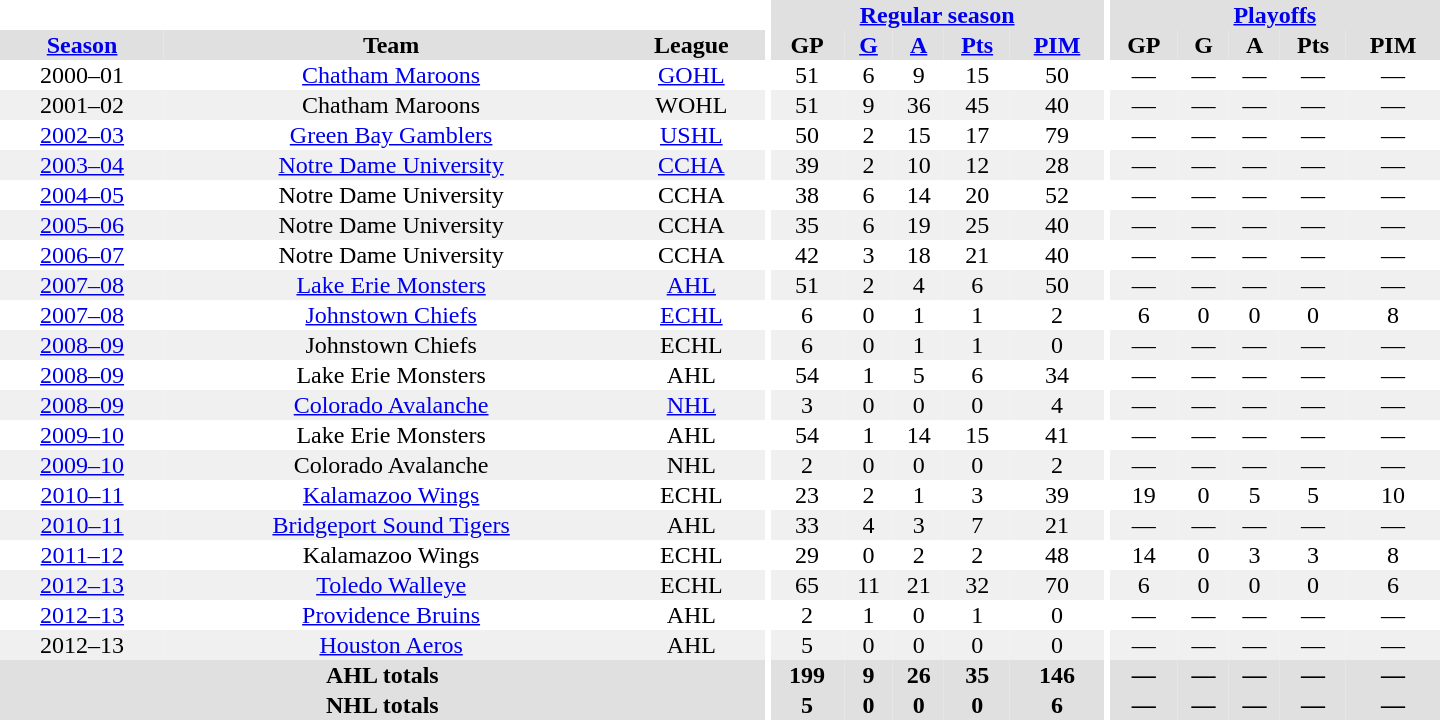<table border="0" cellpadding="1" cellspacing="0" style="text-align:center; width:60em">
<tr bgcolor="#e0e0e0">
<th colspan="3" bgcolor="#ffffff"></th>
<th rowspan="100" bgcolor="#ffffff"></th>
<th colspan="5"><a href='#'>Regular season</a></th>
<th rowspan="100" bgcolor="#ffffff"></th>
<th colspan="5"><a href='#'>Playoffs</a></th>
</tr>
<tr bgcolor="#e0e0e0">
<th><a href='#'>Season</a></th>
<th>Team</th>
<th>League</th>
<th>GP</th>
<th><a href='#'>G</a></th>
<th><a href='#'>A</a></th>
<th><a href='#'>Pts</a></th>
<th><a href='#'>PIM</a></th>
<th>GP</th>
<th>G</th>
<th>A</th>
<th>Pts</th>
<th>PIM</th>
</tr>
<tr>
<td>2000–01</td>
<td><a href='#'>Chatham Maroons</a></td>
<td><a href='#'>GOHL</a></td>
<td>51</td>
<td>6</td>
<td>9</td>
<td>15</td>
<td>50</td>
<td>—</td>
<td>—</td>
<td>—</td>
<td>—</td>
<td>—</td>
</tr>
<tr bgcolor="#f0f0f0">
<td>2001–02</td>
<td>Chatham Maroons</td>
<td>WOHL</td>
<td>51</td>
<td>9</td>
<td>36</td>
<td>45</td>
<td>40</td>
<td>—</td>
<td>—</td>
<td>—</td>
<td>—</td>
<td>—</td>
</tr>
<tr>
<td><a href='#'>2002–03</a></td>
<td><a href='#'>Green Bay Gamblers</a></td>
<td><a href='#'>USHL</a></td>
<td>50</td>
<td>2</td>
<td>15</td>
<td>17</td>
<td>79</td>
<td>—</td>
<td>—</td>
<td>—</td>
<td>—</td>
<td>—</td>
</tr>
<tr bgcolor="#f0f0f0">
<td><a href='#'>2003–04</a></td>
<td><a href='#'>Notre Dame University</a></td>
<td><a href='#'>CCHA</a></td>
<td>39</td>
<td>2</td>
<td>10</td>
<td>12</td>
<td>28</td>
<td>—</td>
<td>—</td>
<td>—</td>
<td>—</td>
<td>—</td>
</tr>
<tr>
<td><a href='#'>2004–05</a></td>
<td>Notre Dame University</td>
<td>CCHA</td>
<td>38</td>
<td>6</td>
<td>14</td>
<td>20</td>
<td>52</td>
<td>—</td>
<td>—</td>
<td>—</td>
<td>—</td>
<td>—</td>
</tr>
<tr bgcolor="#f0f0f0">
<td><a href='#'>2005–06</a></td>
<td>Notre Dame University</td>
<td>CCHA</td>
<td>35</td>
<td>6</td>
<td>19</td>
<td>25</td>
<td>40</td>
<td>—</td>
<td>—</td>
<td>—</td>
<td>—</td>
<td>—</td>
</tr>
<tr>
<td><a href='#'>2006–07</a></td>
<td>Notre Dame University</td>
<td>CCHA</td>
<td>42</td>
<td>3</td>
<td>18</td>
<td>21</td>
<td>40</td>
<td>—</td>
<td>—</td>
<td>—</td>
<td>—</td>
<td>—</td>
</tr>
<tr bgcolor="#f0f0f0">
<td><a href='#'>2007–08</a></td>
<td><a href='#'>Lake Erie Monsters</a></td>
<td><a href='#'>AHL</a></td>
<td>51</td>
<td>2</td>
<td>4</td>
<td>6</td>
<td>50</td>
<td>—</td>
<td>—</td>
<td>—</td>
<td>—</td>
<td>—</td>
</tr>
<tr>
<td><a href='#'>2007–08</a></td>
<td><a href='#'>Johnstown Chiefs</a></td>
<td><a href='#'>ECHL</a></td>
<td>6</td>
<td>0</td>
<td>1</td>
<td>1</td>
<td>2</td>
<td>6</td>
<td>0</td>
<td>0</td>
<td>0</td>
<td>8</td>
</tr>
<tr bgcolor="#f0f0f0">
<td><a href='#'>2008–09</a></td>
<td>Johnstown Chiefs</td>
<td>ECHL</td>
<td>6</td>
<td>0</td>
<td>1</td>
<td>1</td>
<td>0</td>
<td>—</td>
<td>—</td>
<td>—</td>
<td>—</td>
<td>—</td>
</tr>
<tr>
<td><a href='#'>2008–09</a></td>
<td>Lake Erie Monsters</td>
<td>AHL</td>
<td>54</td>
<td>1</td>
<td>5</td>
<td>6</td>
<td>34</td>
<td>—</td>
<td>—</td>
<td>—</td>
<td>—</td>
<td>—</td>
</tr>
<tr bgcolor="#f0f0f0">
<td><a href='#'>2008–09</a></td>
<td><a href='#'>Colorado Avalanche</a></td>
<td><a href='#'>NHL</a></td>
<td>3</td>
<td>0</td>
<td>0</td>
<td>0</td>
<td>4</td>
<td>—</td>
<td>—</td>
<td>—</td>
<td>—</td>
<td>—</td>
</tr>
<tr>
<td><a href='#'>2009–10</a></td>
<td>Lake Erie Monsters</td>
<td>AHL</td>
<td>54</td>
<td>1</td>
<td>14</td>
<td>15</td>
<td>41</td>
<td>—</td>
<td>—</td>
<td>—</td>
<td>—</td>
<td>—</td>
</tr>
<tr bgcolor="#f0f0f0">
<td><a href='#'>2009–10</a></td>
<td>Colorado Avalanche</td>
<td>NHL</td>
<td>2</td>
<td>0</td>
<td>0</td>
<td>0</td>
<td>2</td>
<td>—</td>
<td>—</td>
<td>—</td>
<td>—</td>
<td>—</td>
</tr>
<tr>
<td><a href='#'>2010–11</a></td>
<td><a href='#'>Kalamazoo Wings</a></td>
<td>ECHL</td>
<td>23</td>
<td>2</td>
<td>1</td>
<td>3</td>
<td>39</td>
<td>19</td>
<td>0</td>
<td>5</td>
<td>5</td>
<td>10</td>
</tr>
<tr bgcolor="#f0f0f0">
<td><a href='#'>2010–11</a></td>
<td><a href='#'>Bridgeport Sound Tigers</a></td>
<td>AHL</td>
<td>33</td>
<td>4</td>
<td>3</td>
<td>7</td>
<td>21</td>
<td>—</td>
<td>—</td>
<td>—</td>
<td>—</td>
<td>—</td>
</tr>
<tr>
<td><a href='#'>2011–12</a></td>
<td>Kalamazoo Wings</td>
<td>ECHL</td>
<td>29</td>
<td>0</td>
<td>2</td>
<td>2</td>
<td>48</td>
<td>14</td>
<td>0</td>
<td>3</td>
<td>3</td>
<td>8</td>
</tr>
<tr bgcolor="#f0f0f0">
<td><a href='#'>2012–13</a></td>
<td><a href='#'>Toledo Walleye</a></td>
<td>ECHL</td>
<td>65</td>
<td>11</td>
<td>21</td>
<td>32</td>
<td>70</td>
<td>6</td>
<td>0</td>
<td>0</td>
<td>0</td>
<td>6</td>
</tr>
<tr>
<td><a href='#'>2012–13</a></td>
<td><a href='#'>Providence Bruins</a></td>
<td>AHL</td>
<td>2</td>
<td>1</td>
<td>0</td>
<td>1</td>
<td>0</td>
<td>—</td>
<td>—</td>
<td>—</td>
<td>—</td>
<td>—</td>
</tr>
<tr bgcolor="#f0f0f0">
<td>2012–13</td>
<td><a href='#'>Houston Aeros</a></td>
<td>AHL</td>
<td>5</td>
<td>0</td>
<td>0</td>
<td>0</td>
<td>0</td>
<td>—</td>
<td>—</td>
<td>—</td>
<td>—</td>
<td>—</td>
</tr>
<tr bgcolor="#e0e0e0">
<th colspan="3">AHL totals</th>
<th>199</th>
<th>9</th>
<th>26</th>
<th>35</th>
<th>146</th>
<th>—</th>
<th>—</th>
<th>—</th>
<th>—</th>
<th>—</th>
</tr>
<tr bgcolor="#e0e0e0">
<th colspan="3">NHL totals</th>
<th>5</th>
<th>0</th>
<th>0</th>
<th>0</th>
<th>6</th>
<th>—</th>
<th>—</th>
<th>—</th>
<th>—</th>
<th>—</th>
</tr>
</table>
